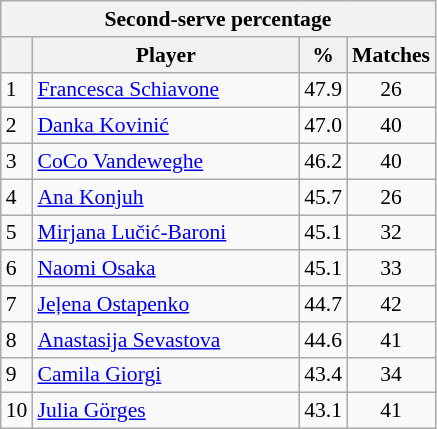<table class="wikitable sortable" style=font-size:90%>
<tr>
<th colspan=4>Second-serve percentage</th>
</tr>
<tr>
<th></th>
<th width=171>Player</th>
<th width=20>%</th>
<th>Matches</th>
</tr>
<tr>
<td>1</td>
<td> <a href='#'>Francesca Schiavone</a></td>
<td>47.9</td>
<td align=center>26</td>
</tr>
<tr>
<td>2</td>
<td> <a href='#'>Danka Kovinić</a></td>
<td>47.0</td>
<td align=center>40</td>
</tr>
<tr>
<td>3</td>
<td> <a href='#'>CoCo Vandeweghe</a></td>
<td>46.2</td>
<td align=center>40</td>
</tr>
<tr>
<td>4</td>
<td> <a href='#'>Ana Konjuh</a></td>
<td>45.7</td>
<td align=center>26</td>
</tr>
<tr>
<td>5</td>
<td> <a href='#'>Mirjana Lučić-Baroni</a></td>
<td>45.1</td>
<td align=center>32</td>
</tr>
<tr>
<td>6</td>
<td> <a href='#'>Naomi Osaka</a></td>
<td>45.1</td>
<td align=center>33</td>
</tr>
<tr>
<td>7</td>
<td> <a href='#'>Jeļena Ostapenko</a></td>
<td>44.7</td>
<td align=center>42</td>
</tr>
<tr>
<td>8</td>
<td> <a href='#'>Anastasija Sevastova</a></td>
<td>44.6</td>
<td align=center>41</td>
</tr>
<tr>
<td>9</td>
<td> <a href='#'>Camila Giorgi</a></td>
<td>43.4</td>
<td align=center>34</td>
</tr>
<tr>
<td>10</td>
<td> <a href='#'>Julia Görges</a></td>
<td>43.1</td>
<td align=center>41</td>
</tr>
</table>
